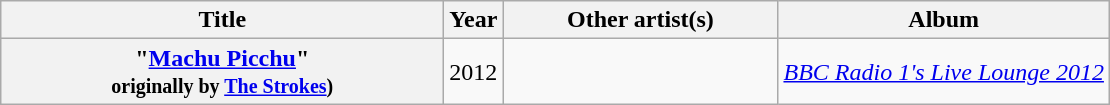<table class="wikitable plainrowheaders" style="text-align:center;" border="1">
<tr>
<th scope="col" style="width:18em;">Title</th>
<th scope="col">Year</th>
<th scope="col" style="width:11em;">Other artist(s)</th>
<th scope="col">Album</th>
</tr>
<tr>
<th scope="row">"<a href='#'>Machu Picchu</a>" <br><small>originally by <a href='#'>The Strokes</a>)</small></th>
<td>2012</td>
<td></td>
<td><em><a href='#'>BBC Radio 1's Live Lounge 2012</a></em></td>
</tr>
</table>
